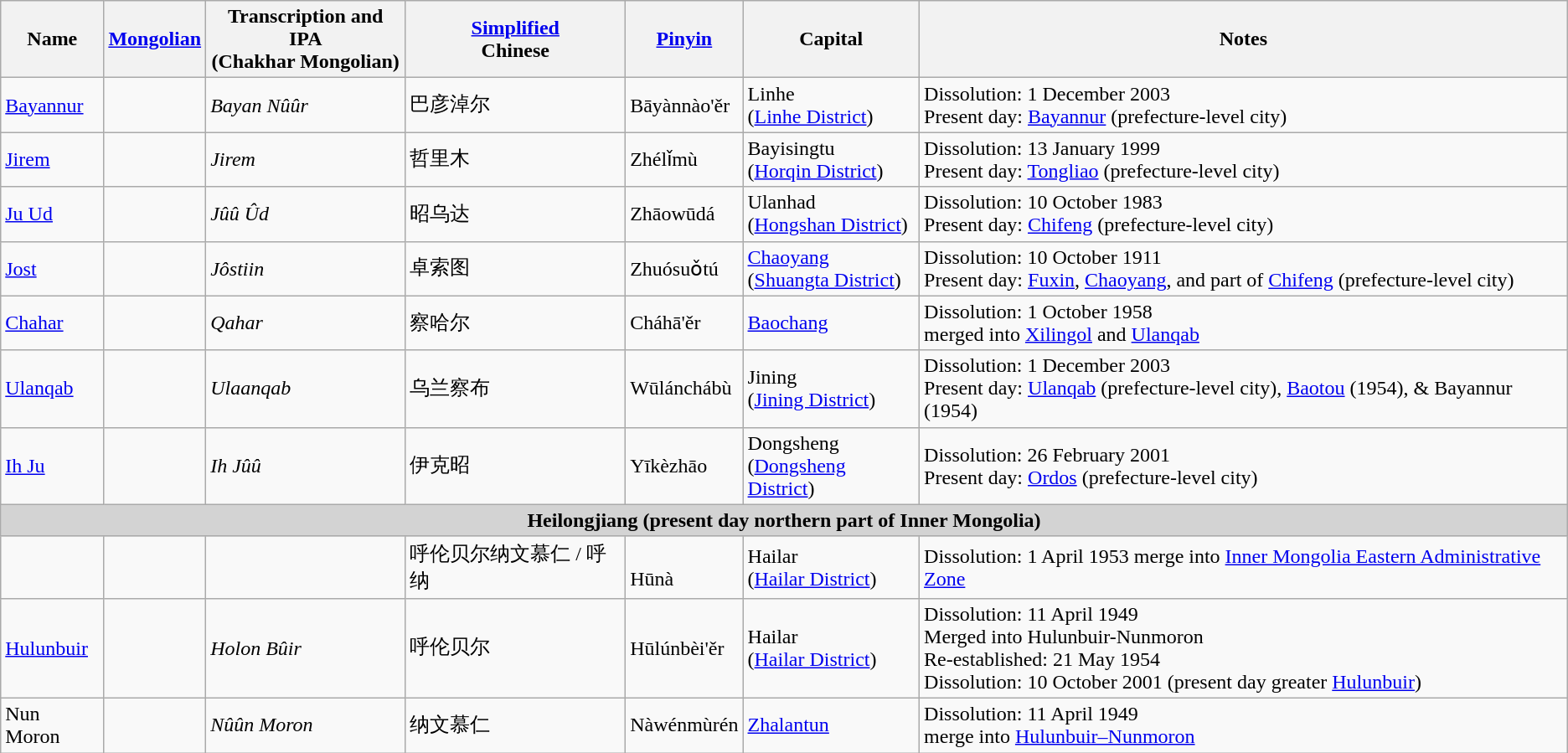<table class="wikitable sortable"  style="font-size:100%;">
<tr>
<th>Name</th>
<th><a href='#'>Mongolian</a></th>
<th>Transcription and IPA<br>(Chakhar Mongolian)</th>
<th><a href='#'>Simplified</a><br>Chinese</th>
<th><a href='#'>Pinyin</a></th>
<th>Capital</th>
<th>Notes</th>
</tr>
<tr>
<td><a href='#'>Bayannur</a></td>
<td></td>
<td><em>Bayan Nûûr</em></td>
<td>巴彦淖尔</td>
<td>Bāyànnào'ěr</td>
<td>Linhe<br>(<a href='#'>Linhe District</a>)</td>
<td>Dissolution: 1 December 2003<br>Present day: <a href='#'>Bayannur</a> (prefecture-level city)</td>
</tr>
<tr>
<td><a href='#'>Jirem</a></td>
<td></td>
<td><em>Jirem</em></td>
<td>哲里木</td>
<td>Zhélǐmù</td>
<td>Bayisingtu<br>(<a href='#'>Horqin District</a>)</td>
<td>Dissolution: 13 January 1999<br>Present day: <a href='#'>Tongliao</a> (prefecture-level city)</td>
</tr>
<tr>
<td><a href='#'>Ju Ud</a></td>
<td></td>
<td><em>Jûû Ûd</em></td>
<td>昭乌达</td>
<td>Zhāowūdá</td>
<td>Ulanhad<br>(<a href='#'>Hongshan District</a>)</td>
<td>Dissolution: 10 October 1983<br>Present day: <a href='#'>Chifeng</a> (prefecture-level city)</td>
</tr>
<tr>
<td><a href='#'>Jost</a></td>
<td></td>
<td><em>Jôstiin</em></td>
<td>卓索图</td>
<td>Zhuósuǒtú</td>
<td><a href='#'>Chaoyang</a><br>(<a href='#'>Shuangta District</a>)</td>
<td>Dissolution: 10 October 1911<br>Present day: <a href='#'>Fuxin</a>, <a href='#'>Chaoyang</a>, and part of <a href='#'>Chifeng</a> (prefecture-level city)</td>
</tr>
<tr>
<td><a href='#'>Chahar</a></td>
<td></td>
<td><em>Qahar</em></td>
<td>察哈尔</td>
<td>Cháhā'ěr</td>
<td><a href='#'>Baochang</a></td>
<td>Dissolution: 1 October 1958<br>merged into <a href='#'>Xilingol</a> and <a href='#'>Ulanqab</a></td>
</tr>
<tr>
<td><a href='#'>Ulanqab</a></td>
<td></td>
<td><em>Ulaanqab</em></td>
<td>乌兰察布</td>
<td>Wūlánchábù</td>
<td>Jining<br>(<a href='#'>Jining District</a>)</td>
<td>Dissolution: 1 December 2003<br>Present day: <a href='#'>Ulanqab</a> (prefecture-level city), <a href='#'>Baotou</a> (1954), & Bayannur (1954)</td>
</tr>
<tr>
<td><a href='#'>Ih Ju</a></td>
<td></td>
<td><em>Ih Jûû</em></td>
<td>伊克昭</td>
<td>Yīkèzhāo</td>
<td>Dongsheng<br>(<a href='#'>Dongsheng District</a>)</td>
<td>Dissolution: 26 February 2001<br>Present day: <a href='#'>Ordos</a> (prefecture-level city)</td>
</tr>
<tr>
<td colspan="7" align="center" bgcolor="lightgrey"><strong>Heilongjiang (present day northern part of Inner Mongolia)</strong></td>
</tr>
<tr>
<td></td>
<td></td>
<td></td>
<td>呼伦贝尔纳文慕仁 / 呼纳</td>
<td><br>Hūnà</td>
<td>Hailar<br>(<a href='#'>Hailar District</a>)</td>
<td>Dissolution: 1 April 1953 merge into <a href='#'>Inner Mongolia Eastern Administrative Zone</a></td>
</tr>
<tr>
<td><a href='#'>Hulunbuir</a></td>
<td></td>
<td><em>Holon Bûir</em></td>
<td>呼伦贝尔</td>
<td>Hūlúnbèi'ěr</td>
<td>Hailar<br>(<a href='#'>Hailar District</a>)</td>
<td>Dissolution: 11 April 1949<br>Merged into Hulunbuir-Nunmoron<br>Re-established: 21 May 1954<br>Dissolution: 10 October 2001 (present day greater <a href='#'>Hulunbuir</a>)</td>
</tr>
<tr>
<td>Nun Moron</td>
<td></td>
<td><em>Nûûn Moron</em></td>
<td>纳文慕仁</td>
<td>Nàwénmùrén</td>
<td><a href='#'>Zhalantun</a></td>
<td>Dissolution: 11 April 1949<br>merge into <a href='#'>Hulunbuir–Nunmoron</a></td>
</tr>
</table>
